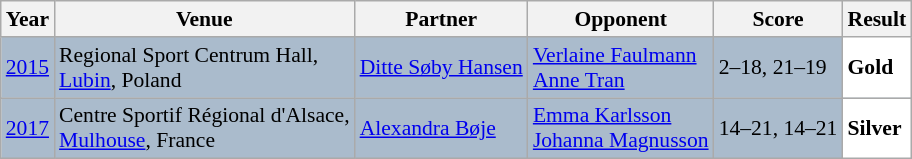<table class="sortable wikitable" style="font-size: 90%;">
<tr>
<th>Year</th>
<th>Venue</th>
<th>Partner</th>
<th>Opponent</th>
<th>Score</th>
<th>Result</th>
</tr>
<tr style="background:#AABBCC">
<td align="center"><a href='#'>2015</a></td>
<td align="left">Regional Sport Centrum Hall,<br><a href='#'>Lubin</a>, Poland</td>
<td align="left"> <a href='#'>Ditte Søby Hansen</a></td>
<td align="left"> <a href='#'>Verlaine Faulmann</a><br> <a href='#'>Anne Tran</a></td>
<td align="left">2–18, 21–19</td>
<td style="text-align:left; background:white"> <strong>Gold</strong></td>
</tr>
<tr style="background:#AABBCC">
<td align="center"><a href='#'>2017</a></td>
<td align="left">Centre Sportif Régional d'Alsace,<br><a href='#'>Mulhouse</a>, France</td>
<td align="left"> <a href='#'>Alexandra Bøje</a></td>
<td align="left"> <a href='#'>Emma Karlsson</a><br> <a href='#'>Johanna Magnusson</a></td>
<td align="left">14–21, 14–21</td>
<td style="text-align:left; background:white"> <strong>Silver</strong></td>
</tr>
</table>
